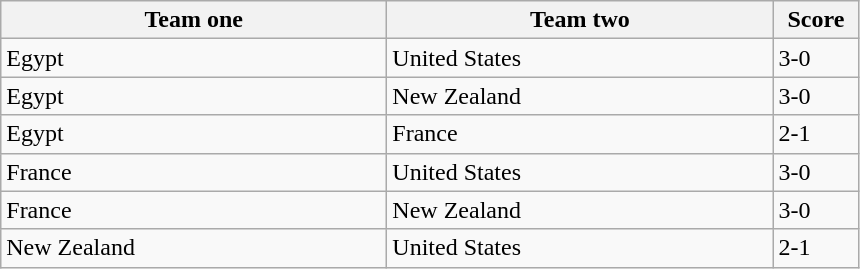<table class="wikitable">
<tr>
<th width=250>Team one</th>
<th width=250>Team two</th>
<th width=50>Score</th>
</tr>
<tr>
<td> Egypt</td>
<td> United States</td>
<td>3-0</td>
</tr>
<tr>
<td> Egypt</td>
<td> New Zealand</td>
<td>3-0</td>
</tr>
<tr>
<td> Egypt</td>
<td> France</td>
<td>2-1</td>
</tr>
<tr>
<td> France</td>
<td> United States</td>
<td>3-0</td>
</tr>
<tr>
<td> France</td>
<td> New Zealand</td>
<td>3-0</td>
</tr>
<tr>
<td> New Zealand</td>
<td> United States</td>
<td>2-1</td>
</tr>
</table>
